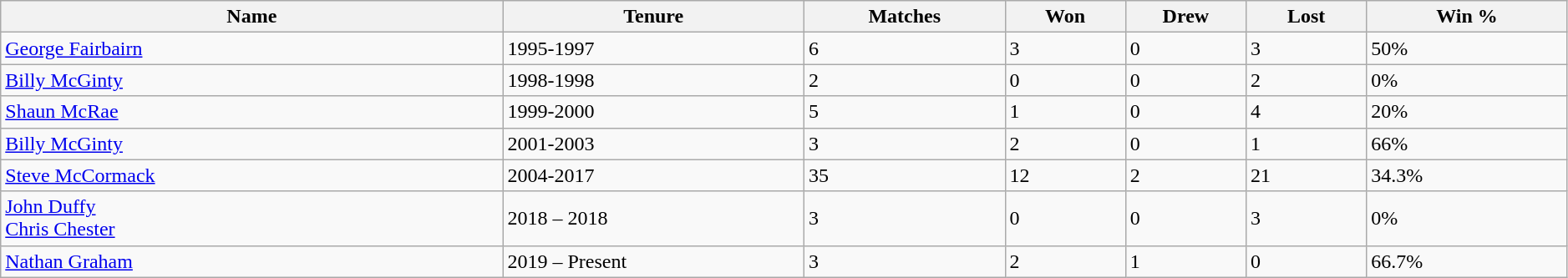<table class="wikitable" style="width:99%;">
<tr>
<th width=25%>Name</th>
<th width=15%>Tenure</th>
<th width=10%>Matches</th>
<th width=6%>Won</th>
<th width=6%>Drew</th>
<th width=6%>Lost</th>
<th width=10%>Win %</th>
</tr>
<tr>
<td> <a href='#'>George Fairbairn</a></td>
<td>1995-1997</td>
<td>6</td>
<td>3</td>
<td>0</td>
<td>3</td>
<td>50%</td>
</tr>
<tr>
<td> <a href='#'>Billy McGinty</a></td>
<td>1998-1998</td>
<td>2</td>
<td>0</td>
<td>0</td>
<td>2</td>
<td>0%</td>
</tr>
<tr>
<td> <a href='#'>Shaun McRae</a></td>
<td>1999-2000</td>
<td>5</td>
<td>1</td>
<td>0</td>
<td>4</td>
<td>20%</td>
</tr>
<tr>
<td> <a href='#'>Billy McGinty</a></td>
<td>2001-2003</td>
<td>3</td>
<td>2</td>
<td>0</td>
<td>1</td>
<td>66%</td>
</tr>
<tr>
<td> <a href='#'>Steve McCormack</a></td>
<td>2004-2017</td>
<td>35</td>
<td>12</td>
<td>2</td>
<td>21</td>
<td>34.3%</td>
</tr>
<tr>
<td> <a href='#'>John Duffy</a> <br> <a href='#'>Chris Chester</a></td>
<td>2018 – 2018</td>
<td>3</td>
<td>0</td>
<td>0</td>
<td>3</td>
<td>0%</td>
</tr>
<tr>
<td> <a href='#'>Nathan Graham</a></td>
<td>2019 – Present</td>
<td>3</td>
<td>2</td>
<td>1</td>
<td>0</td>
<td>66.7%</td>
</tr>
</table>
